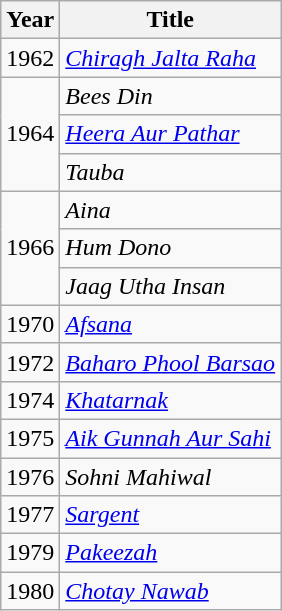<table class="wikitable">
<tr>
<th>Year</th>
<th>Title</th>
</tr>
<tr>
<td>1962</td>
<td><em><a href='#'>Chiragh Jalta Raha</a></em></td>
</tr>
<tr>
<td rowspan="3">1964</td>
<td><em>Bees Din</em></td>
</tr>
<tr>
<td><em><a href='#'>Heera Aur Pathar</a></em></td>
</tr>
<tr>
<td><em>Tauba</em></td>
</tr>
<tr>
<td rowspan="3">1966</td>
<td><em>Aina</em></td>
</tr>
<tr>
<td><em>Hum Dono</em></td>
</tr>
<tr>
<td><em>Jaag Utha Insan</em></td>
</tr>
<tr>
<td>1970</td>
<td><em><a href='#'>Afsana</a></em></td>
</tr>
<tr>
<td>1972</td>
<td><em><a href='#'>Baharo Phool Barsao</a></em></td>
</tr>
<tr>
<td>1974</td>
<td><em><a href='#'>Khatarnak</a></em></td>
</tr>
<tr>
<td>1975</td>
<td><em><a href='#'>Aik Gunnah Aur Sahi</a></em></td>
</tr>
<tr>
<td>1976</td>
<td><em>Sohni Mahiwal</em></td>
</tr>
<tr>
<td>1977</td>
<td><em><a href='#'>Sargent</a></em></td>
</tr>
<tr>
<td>1979</td>
<td><em><a href='#'>Pakeezah</a></em></td>
</tr>
<tr>
<td>1980</td>
<td><em><a href='#'>Chotay Nawab</a></em></td>
</tr>
</table>
